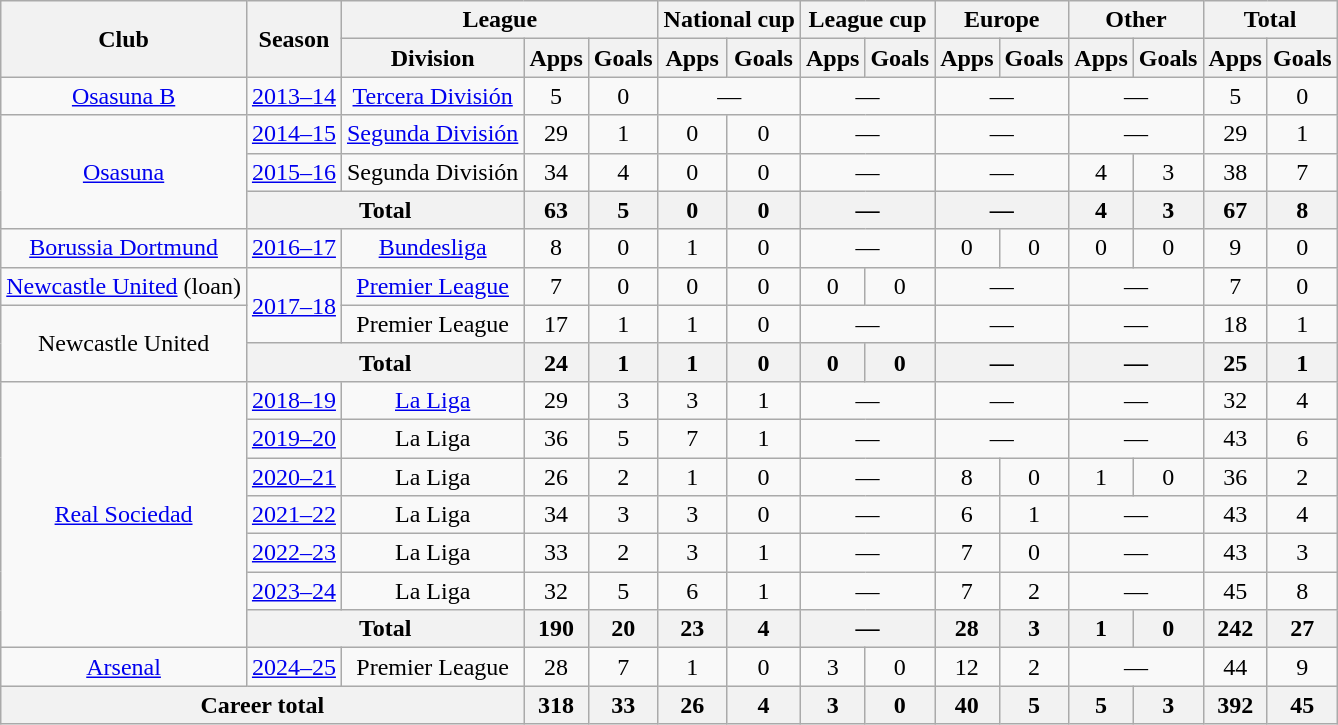<table class="wikitable" style="text-align: center;">
<tr>
<th rowspan="2">Club</th>
<th rowspan="2">Season</th>
<th colspan="3">League</th>
<th colspan="2">National cup</th>
<th colspan="2">League cup</th>
<th colspan="2">Europe</th>
<th colspan="2">Other</th>
<th colspan="2">Total</th>
</tr>
<tr>
<th>Division</th>
<th>Apps</th>
<th>Goals</th>
<th>Apps</th>
<th>Goals</th>
<th>Apps</th>
<th>Goals</th>
<th>Apps</th>
<th>Goals</th>
<th>Apps</th>
<th>Goals</th>
<th>Apps</th>
<th>Goals</th>
</tr>
<tr>
<td><a href='#'>Osasuna B</a></td>
<td><a href='#'>2013–14</a></td>
<td><a href='#'>Tercera División</a></td>
<td>5</td>
<td>0</td>
<td colspan="2">—</td>
<td colspan="2">—</td>
<td colspan="2">—</td>
<td colspan="2">—</td>
<td>5</td>
<td>0</td>
</tr>
<tr>
<td rowspan="3"><a href='#'>Osasuna</a></td>
<td><a href='#'>2014–15</a></td>
<td><a href='#'>Segunda División</a></td>
<td>29</td>
<td>1</td>
<td>0</td>
<td>0</td>
<td colspan="2">—</td>
<td colspan="2">—</td>
<td colspan="2">—</td>
<td>29</td>
<td>1</td>
</tr>
<tr>
<td><a href='#'>2015–16</a></td>
<td>Segunda División</td>
<td>34</td>
<td>4</td>
<td>0</td>
<td>0</td>
<td colspan="2">—</td>
<td colspan="2">—</td>
<td>4</td>
<td>3</td>
<td>38</td>
<td>7</td>
</tr>
<tr>
<th colspan="2">Total</th>
<th>63</th>
<th>5</th>
<th>0</th>
<th>0</th>
<th colspan="2">—</th>
<th colspan="2">—</th>
<th>4</th>
<th>3</th>
<th>67</th>
<th>8</th>
</tr>
<tr>
<td><a href='#'>Borussia Dortmund</a></td>
<td><a href='#'>2016–17</a></td>
<td><a href='#'>Bundesliga</a></td>
<td>8</td>
<td>0</td>
<td>1</td>
<td>0</td>
<td colspan="2">—</td>
<td>0</td>
<td>0</td>
<td>0</td>
<td>0</td>
<td>9</td>
<td>0</td>
</tr>
<tr>
<td><a href='#'>Newcastle United</a> (loan)</td>
<td rowspan="2"><a href='#'>2017–18</a></td>
<td><a href='#'>Premier League</a></td>
<td>7</td>
<td>0</td>
<td>0</td>
<td>0</td>
<td>0</td>
<td>0</td>
<td colspan="2">—</td>
<td colspan="2">—</td>
<td>7</td>
<td>0</td>
</tr>
<tr>
<td rowspan="2">Newcastle United</td>
<td>Premier League</td>
<td>17</td>
<td>1</td>
<td>1</td>
<td>0</td>
<td colspan="2">—</td>
<td colspan="2">—</td>
<td colspan="2">—</td>
<td>18</td>
<td>1</td>
</tr>
<tr>
<th colspan="2">Total</th>
<th>24</th>
<th>1</th>
<th>1</th>
<th>0</th>
<th>0</th>
<th>0</th>
<th colspan="2">—</th>
<th colspan="2">—</th>
<th>25</th>
<th>1</th>
</tr>
<tr>
<td rowspan="7"><a href='#'>Real Sociedad</a></td>
<td><a href='#'>2018–19</a></td>
<td><a href='#'>La Liga</a></td>
<td>29</td>
<td>3</td>
<td>3</td>
<td>1</td>
<td colspan="2">—</td>
<td colspan="2">—</td>
<td colspan="2">—</td>
<td>32</td>
<td>4</td>
</tr>
<tr>
<td><a href='#'>2019–20</a></td>
<td>La Liga</td>
<td>36</td>
<td>5</td>
<td>7</td>
<td>1</td>
<td colspan="2">—</td>
<td colspan="2">—</td>
<td colspan="2">—</td>
<td>43</td>
<td>6</td>
</tr>
<tr>
<td><a href='#'>2020–21</a></td>
<td>La Liga</td>
<td>26</td>
<td>2</td>
<td>1</td>
<td>0</td>
<td colspan="2">—</td>
<td>8</td>
<td>0</td>
<td>1</td>
<td>0</td>
<td>36</td>
<td>2</td>
</tr>
<tr>
<td><a href='#'>2021–22</a></td>
<td>La Liga</td>
<td>34</td>
<td>3</td>
<td>3</td>
<td>0</td>
<td colspan="2">—</td>
<td>6</td>
<td>1</td>
<td colspan="2">—</td>
<td>43</td>
<td>4</td>
</tr>
<tr>
<td><a href='#'>2022–23</a></td>
<td>La Liga</td>
<td>33</td>
<td>2</td>
<td>3</td>
<td>1</td>
<td colspan="2">—</td>
<td>7</td>
<td>0</td>
<td colspan="2">—</td>
<td>43</td>
<td>3</td>
</tr>
<tr>
<td><a href='#'>2023–24</a></td>
<td>La Liga</td>
<td>32</td>
<td>5</td>
<td>6</td>
<td>1</td>
<td colspan="2">—</td>
<td>7</td>
<td>2</td>
<td colspan="2">—</td>
<td>45</td>
<td>8</td>
</tr>
<tr>
<th colspan=2>Total</th>
<th>190</th>
<th>20</th>
<th>23</th>
<th>4</th>
<th colspan="2">—</th>
<th>28</th>
<th>3</th>
<th>1</th>
<th>0</th>
<th>242</th>
<th>27</th>
</tr>
<tr>
<td><a href='#'>Arsenal</a></td>
<td><a href='#'>2024–25</a></td>
<td>Premier League</td>
<td>28</td>
<td>7</td>
<td>1</td>
<td>0</td>
<td>3</td>
<td>0</td>
<td>12</td>
<td>2</td>
<td colspan="2">—</td>
<td>44</td>
<td>9</td>
</tr>
<tr>
<th colspan="3">Career total</th>
<th>318</th>
<th>33</th>
<th>26</th>
<th>4</th>
<th>3</th>
<th>0</th>
<th>40</th>
<th>5</th>
<th>5</th>
<th>3</th>
<th>392</th>
<th>45</th>
</tr>
</table>
